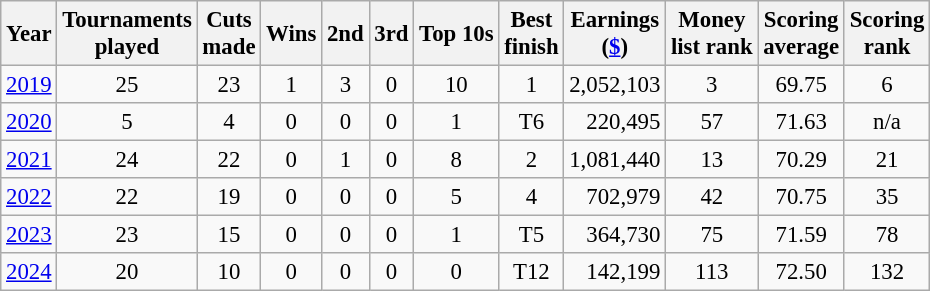<table class="wikitable" style="text-align:center; font-size: 95%;">
<tr>
<th>Year</th>
<th>Tournaments <br>played</th>
<th>Cuts <br>made</th>
<th>Wins</th>
<th>2nd</th>
<th>3rd</th>
<th>Top 10s</th>
<th>Best <br>finish</th>
<th>Earnings<br>(<a href='#'>$</a>)</th>
<th>Money <br>list rank</th>
<th>Scoring <br>average</th>
<th>Scoring<br>rank</th>
</tr>
<tr>
<td><a href='#'>2019</a></td>
<td>25</td>
<td>23</td>
<td>1</td>
<td>3</td>
<td>0</td>
<td>10</td>
<td>1</td>
<td align=right>2,052,103</td>
<td>3</td>
<td>69.75</td>
<td>6</td>
</tr>
<tr>
<td><a href='#'>2020</a></td>
<td>5</td>
<td>4</td>
<td>0</td>
<td>0</td>
<td>0</td>
<td>1</td>
<td>T6</td>
<td align=right>220,495</td>
<td>57</td>
<td>71.63</td>
<td>n/a</td>
</tr>
<tr>
<td><a href='#'>2021</a></td>
<td>24</td>
<td>22</td>
<td>0</td>
<td>1</td>
<td>0</td>
<td>8</td>
<td>2</td>
<td align=right>1,081,440</td>
<td>13</td>
<td>70.29</td>
<td>21</td>
</tr>
<tr>
<td><a href='#'>2022</a></td>
<td>22</td>
<td>19</td>
<td>0</td>
<td>0</td>
<td>0</td>
<td>5</td>
<td>4</td>
<td align=right>702,979</td>
<td>42</td>
<td>70.75</td>
<td>35</td>
</tr>
<tr>
<td><a href='#'>2023</a></td>
<td>23</td>
<td>15</td>
<td>0</td>
<td>0</td>
<td>0</td>
<td>1</td>
<td>T5</td>
<td align=right>364,730</td>
<td>75</td>
<td>71.59</td>
<td>78</td>
</tr>
<tr>
<td><a href='#'>2024</a></td>
<td>20</td>
<td>10</td>
<td>0</td>
<td>0</td>
<td>0</td>
<td>0</td>
<td>T12</td>
<td align=right>142,199</td>
<td>113</td>
<td>72.50</td>
<td>132</td>
</tr>
</table>
